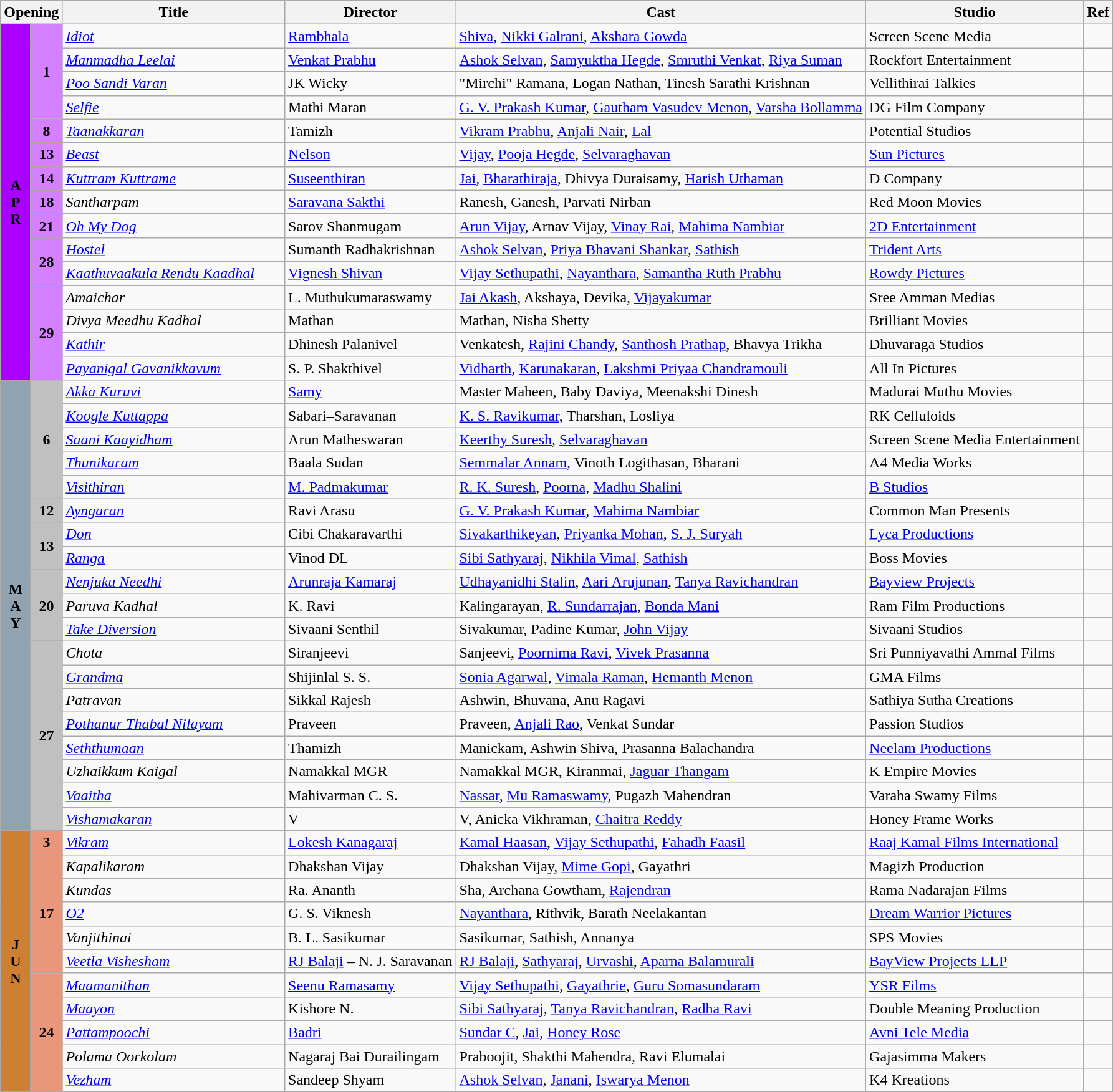<table class="wikitable sortable">
<tr>
<th colspan="2">Opening</th>
<th style="width:20%;">Title</th>
<th>Director</th>
<th>Cast</th>
<th>Studio</th>
<th>Ref</th>
</tr>
<tr>
<td rowspan="15" style="text-align:center; background:#a0f; textcolor:#d580ff;"><strong>A<br>P<br>R</strong></td>
<td rowspan="4" style="text-align:center; background:#d580ff"><strong>1</strong></td>
<td><em><a href='#'>Idiot</a></em></td>
<td><a href='#'>Rambhala</a></td>
<td><a href='#'>Shiva</a>, <a href='#'>Nikki Galrani</a>, <a href='#'>Akshara Gowda</a></td>
<td>Screen Scene Media</td>
<td></td>
</tr>
<tr>
<td><em><a href='#'>Manmadha Leelai</a></em></td>
<td><a href='#'>Venkat Prabhu</a></td>
<td><a href='#'>Ashok Selvan</a>, <a href='#'>Samyuktha Hegde</a>, <a href='#'>Smruthi Venkat</a>, <a href='#'>Riya Suman</a></td>
<td>Rockfort Entertainment</td>
<td></td>
</tr>
<tr>
<td><em><a href='#'>Poo Sandi Varan</a></em></td>
<td>JK Wicky</td>
<td>"Mirchi" Ramana, Logan Nathan, Tinesh Sarathi Krishnan</td>
<td>Vellithirai Talkies</td>
<td></td>
</tr>
<tr>
<td><em><a href='#'>Selfie</a></em></td>
<td>Mathi Maran</td>
<td><a href='#'>G. V. Prakash Kumar</a>, <a href='#'>Gautham Vasudev Menon</a>, <a href='#'>Varsha Bollamma</a></td>
<td>DG Film Company</td>
<td></td>
</tr>
<tr>
<td style="text-align:center; background:#d580ff;"><strong>8</strong></td>
<td><em><a href='#'>Taanakkaran</a></em></td>
<td>Tamizh</td>
<td><a href='#'>Vikram Prabhu</a>, <a href='#'>Anjali Nair</a>, <a href='#'>Lal</a></td>
<td>Potential Studios</td>
<td></td>
</tr>
<tr>
<td style="text-align:center; background:#d580ff;"><strong>13</strong></td>
<td><em><a href='#'>Beast</a></em></td>
<td><a href='#'>Nelson</a></td>
<td><a href='#'>Vijay</a>, <a href='#'>Pooja Hegde</a>, <a href='#'>Selvaraghavan</a></td>
<td><a href='#'>Sun Pictures</a></td>
<td></td>
</tr>
<tr>
<td style="text-align:center; background:#d580ff;"><strong>14</strong></td>
<td><em><a href='#'>Kuttram Kuttrame</a></em></td>
<td><a href='#'>Suseenthiran</a></td>
<td><a href='#'>Jai</a>, <a href='#'>Bharathiraja</a>, Dhivya Duraisamy, <a href='#'>Harish Uthaman</a></td>
<td>D Company</td>
<td></td>
</tr>
<tr>
<td style="text-align:center; background:#d580ff;"><strong>18</strong></td>
<td><em>Santharpam </em></td>
<td><a href='#'>Saravana Sakthi</a></td>
<td>Ranesh, Ganesh, Parvati Nirban</td>
<td>Red Moon Movies</td>
<td></td>
</tr>
<tr>
<td style="text-align:center; background:#d580ff;"><strong>21</strong></td>
<td><em><a href='#'>Oh My Dog</a></em></td>
<td>Sarov Shanmugam</td>
<td><a href='#'>Arun Vijay</a>, Arnav Vijay, <a href='#'>Vinay Rai</a>, <a href='#'>Mahima Nambiar</a></td>
<td><a href='#'>2D Entertainment</a></td>
<td></td>
</tr>
<tr>
<td rowspan="2" style="text-align:center; background:#d580ff"><strong>28</strong></td>
<td><em><a href='#'>Hostel</a></em></td>
<td>Sumanth Radhakrishnan</td>
<td><a href='#'>Ashok Selvan</a>, <a href='#'>Priya Bhavani Shankar</a>, <a href='#'>Sathish</a></td>
<td><a href='#'>Trident Arts</a></td>
<td></td>
</tr>
<tr>
<td><em><a href='#'>Kaathuvaakula Rendu Kaadhal</a></em></td>
<td><a href='#'>Vignesh Shivan</a></td>
<td><a href='#'>Vijay Sethupathi</a>, <a href='#'>Nayanthara</a>, <a href='#'>Samantha Ruth Prabhu</a></td>
<td><a href='#'>Rowdy Pictures</a></td>
<td></td>
</tr>
<tr>
<td rowspan="4" style="text-align:center; background:#d580ff"><strong>29</strong></td>
<td><em>Amaichar</em></td>
<td>L. Muthukumaraswamy</td>
<td><a href='#'>Jai Akash</a>, Akshaya, Devika, <a href='#'>Vijayakumar</a></td>
<td>Sree Amman Medias</td>
<td></td>
</tr>
<tr>
<td><em>Divya Meedhu Kadhal</em></td>
<td>Mathan</td>
<td>Mathan, Nisha Shetty</td>
<td>Brilliant Movies</td>
<td></td>
</tr>
<tr>
<td><em><a href='#'>Kathir</a></em></td>
<td>Dhinesh Palanivel</td>
<td>Venkatesh, <a href='#'>Rajini Chandy</a>, <a href='#'>Santhosh Prathap</a>, Bhavya Trikha</td>
<td>Dhuvaraga Studios</td>
<td></td>
</tr>
<tr>
<td><em><a href='#'>Payanigal Gavanikkavum</a></em></td>
<td>S. P. Shakthivel</td>
<td><a href='#'>Vidharth</a>, <a href='#'>Karunakaran</a>, <a href='#'>Lakshmi Priyaa Chandramouli</a></td>
<td>All In Pictures</td>
<td></td>
</tr>
<tr>
<td rowspan="19" style="text-align:center; background:#91a3b0; textcolor:#000;"><strong>M<br>A<br>Y</strong></td>
<td rowspan="5" style="text-align:center; background:silver"><strong>6</strong></td>
<td><em><a href='#'>Akka Kuruvi</a></em></td>
<td><a href='#'>Samy</a></td>
<td>Master Maheen, Baby Daviya, Meenakshi Dinesh</td>
<td>Madurai Muthu Movies</td>
<td></td>
</tr>
<tr>
<td><em><a href='#'>Koogle Kuttappa</a></em></td>
<td>Sabari–Saravanan</td>
<td><a href='#'>K. S. Ravikumar</a>, Tharshan, Losliya</td>
<td>RK Celluloids</td>
<td></td>
</tr>
<tr>
<td><em><a href='#'>Saani Kaayidham</a></em></td>
<td>Arun Matheswaran</td>
<td><a href='#'>Keerthy Suresh</a>, <a href='#'>Selvaraghavan</a></td>
<td>Screen Scene Media Entertainment</td>
<td></td>
</tr>
<tr>
<td><em><a href='#'>Thunikaram</a></em></td>
<td>Baala Sudan</td>
<td><a href='#'>Semmalar Annam</a>, Vinoth Logithasan, Bharani</td>
<td>A4 Media Works</td>
<td></td>
</tr>
<tr>
<td><em><a href='#'>Visithiran</a></em></td>
<td><a href='#'>M. Padmakumar</a></td>
<td><a href='#'>R. K. Suresh</a>, <a href='#'>Poorna</a>, <a href='#'>Madhu Shalini</a></td>
<td><a href='#'>B Studios</a></td>
<td></td>
</tr>
<tr>
<td style="text-align:center; background:silver;"><strong>12</strong></td>
<td><em><a href='#'>Ayngaran</a></em></td>
<td>Ravi Arasu</td>
<td><a href='#'>G. V. Prakash Kumar</a>, <a href='#'>Mahima Nambiar</a></td>
<td>Common Man Presents</td>
<td></td>
</tr>
<tr>
<td rowspan="2" style="text-align:center; background:silver"><strong>13</strong></td>
<td><em><a href='#'>Don</a></em></td>
<td>Cibi Chakaravarthi</td>
<td><a href='#'>Sivakarthikeyan</a>, <a href='#'>Priyanka Mohan</a>, <a href='#'>S. J. Suryah</a></td>
<td><a href='#'>Lyca Productions</a></td>
<td></td>
</tr>
<tr>
<td><em><a href='#'>Ranga</a></em></td>
<td>Vinod DL</td>
<td><a href='#'>Sibi Sathyaraj</a>, <a href='#'>Nikhila Vimal</a>, <a href='#'>Sathish</a></td>
<td>Boss Movies</td>
<td></td>
</tr>
<tr>
<td rowspan="3" style="text-align:center; background:silver"><strong>20</strong></td>
<td><em><a href='#'>Nenjuku Needhi</a></em></td>
<td><a href='#'>Arunraja Kamaraj</a></td>
<td><a href='#'>Udhayanidhi Stalin</a>, <a href='#'>Aari Arujunan</a>, <a href='#'>Tanya Ravichandran</a></td>
<td><a href='#'>Bayview Projects</a></td>
<td></td>
</tr>
<tr>
<td><em>Paruva Kadhal</em></td>
<td>K. Ravi</td>
<td>Kalingarayan, <a href='#'>R. Sundarrajan</a>, <a href='#'>Bonda Mani</a></td>
<td>Ram Film Productions</td>
<td></td>
</tr>
<tr>
<td><em><a href='#'>Take Diversion</a></em></td>
<td>Sivaani Senthil</td>
<td>Sivakumar, Padine Kumar, <a href='#'>John Vijay</a></td>
<td>Sivaani Studios</td>
<td></td>
</tr>
<tr>
<td rowspan="8" style="text-align:center; background:silver"><strong>27</strong></td>
<td><em>Chota</em></td>
<td>Siranjeevi</td>
<td>Sanjeevi, <a href='#'>Poornima Ravi</a>, <a href='#'>Vivek Prasanna</a></td>
<td>Sri Punniyavathi Ammal Films</td>
<td></td>
</tr>
<tr>
<td><em><a href='#'>Grandma</a></em></td>
<td>Shijinlal S. S.</td>
<td><a href='#'>Sonia Agarwal</a>, <a href='#'>Vimala Raman</a>, <a href='#'>Hemanth Menon</a></td>
<td>GMA Films</td>
<td></td>
</tr>
<tr>
<td><em>Patravan</em></td>
<td>Sikkal Rajesh</td>
<td>Ashwin, Bhuvana, Anu Ragavi</td>
<td>Sathiya Sutha Creations</td>
<td></td>
</tr>
<tr>
<td><em><a href='#'>Pothanur Thabal Nilayam</a></em></td>
<td>Praveen</td>
<td>Praveen, <a href='#'>Anjali Rao</a>, Venkat Sundar</td>
<td>Passion Studios</td>
<td></td>
</tr>
<tr>
<td><em><a href='#'>Seththumaan</a></em></td>
<td>Thamizh</td>
<td>Manickam, Ashwin Shiva, Prasanna Balachandra</td>
<td><a href='#'>Neelam Productions</a></td>
<td></td>
</tr>
<tr>
<td><em>Uzhaikkum Kaigal</em></td>
<td>Namakkal MGR</td>
<td>Namakkal MGR, Kiranmai, <a href='#'>Jaguar Thangam</a></td>
<td>K Empire Movies</td>
<td></td>
</tr>
<tr>
<td><em><a href='#'>Vaaitha</a></em></td>
<td>Mahivarman C. S.</td>
<td><a href='#'>Nassar</a>, <a href='#'>Mu Ramaswamy</a>, Pugazh Mahendran</td>
<td>Varaha Swamy Films</td>
<td></td>
</tr>
<tr>
<td><em><a href='#'>Vishamakaran</a></em></td>
<td>V</td>
<td>V, Anicka Vikhraman, <a href='#'>Chaitra Reddy</a></td>
<td>Honey Frame Works</td>
<td></td>
</tr>
<tr>
<td rowspan="11" style="text-align:center; background:#CD7F32; textcolor:#000;"><strong>J<br>U<br>N</strong></td>
<td style="text-align:center; background:#e9967a;"><strong>3</strong></td>
<td><em><a href='#'>Vikram</a></em></td>
<td><a href='#'>Lokesh Kanagaraj</a></td>
<td><a href='#'>Kamal Haasan</a>, <a href='#'>Vijay Sethupathi</a>, <a href='#'>Fahadh Faasil</a></td>
<td><a href='#'>Raaj Kamal Films International</a></td>
<td></td>
</tr>
<tr>
<td rowspan="5" style="text-align:center; background:#e9967a"><strong>17</strong></td>
<td><em>Kapalikaram</em></td>
<td>Dhakshan Vijay</td>
<td>Dhakshan Vijay, <a href='#'>Mime Gopi</a>, Gayathri</td>
<td>Magizh Production</td>
<td></td>
</tr>
<tr>
<td><em>Kundas</em></td>
<td>Ra. Ananth</td>
<td>Sha, Archana Gowtham, <a href='#'>Rajendran</a></td>
<td>Rama Nadarajan Films</td>
<td></td>
</tr>
<tr>
<td><em><a href='#'>O2</a></em></td>
<td>G. S. Viknesh</td>
<td><a href='#'>Nayanthara</a>, Rithvik, Barath Neelakantan</td>
<td><a href='#'>Dream Warrior Pictures</a></td>
<td></td>
</tr>
<tr>
<td><em>Vanjithinai</em></td>
<td>B. L. Sasikumar</td>
<td>Sasikumar, Sathish, Annanya</td>
<td>SPS Movies</td>
<td></td>
</tr>
<tr>
<td><em><a href='#'>Veetla Vishesham</a></em></td>
<td><a href='#'>RJ Balaji</a> – N. J. Saravanan</td>
<td><a href='#'>RJ Balaji</a>, <a href='#'>Sathyaraj</a>, <a href='#'>Urvashi</a>, <a href='#'>Aparna Balamurali</a></td>
<td><a href='#'>BayView Projects LLP</a></td>
<td></td>
</tr>
<tr>
<td rowspan="5" style="text-align:center; background:#e9967a"><strong>24</strong></td>
<td><em><a href='#'>Maamanithan</a></em></td>
<td><a href='#'>Seenu Ramasamy</a></td>
<td><a href='#'>Vijay Sethupathi</a>, <a href='#'>Gayathrie</a>, <a href='#'>Guru Somasundaram</a></td>
<td><a href='#'>YSR Films</a></td>
<td></td>
</tr>
<tr>
<td><em><a href='#'>Maayon</a></em></td>
<td>Kishore N.</td>
<td><a href='#'>Sibi Sathyaraj</a>, <a href='#'>Tanya Ravichandran</a>, <a href='#'>Radha Ravi</a></td>
<td>Double Meaning Production</td>
<td></td>
</tr>
<tr>
<td><em><a href='#'>Pattampoochi</a></em></td>
<td><a href='#'>Badri</a></td>
<td><a href='#'>Sundar C</a>, <a href='#'>Jai</a>, <a href='#'>Honey Rose</a></td>
<td><a href='#'>Avni Tele Media</a></td>
<td></td>
</tr>
<tr>
<td><em>Polama Oorkolam</em></td>
<td>Nagaraj Bai Durailingam</td>
<td>Praboojit, Shakthi Mahendra, Ravi Elumalai</td>
<td>Gajasimma Makers</td>
<td></td>
</tr>
<tr>
<td><em><a href='#'>Vezham</a></em></td>
<td>Sandeep Shyam</td>
<td><a href='#'>Ashok Selvan</a>, <a href='#'>Janani</a>, <a href='#'>Iswarya Menon</a></td>
<td>K4 Kreations</td>
<td></td>
</tr>
</table>
